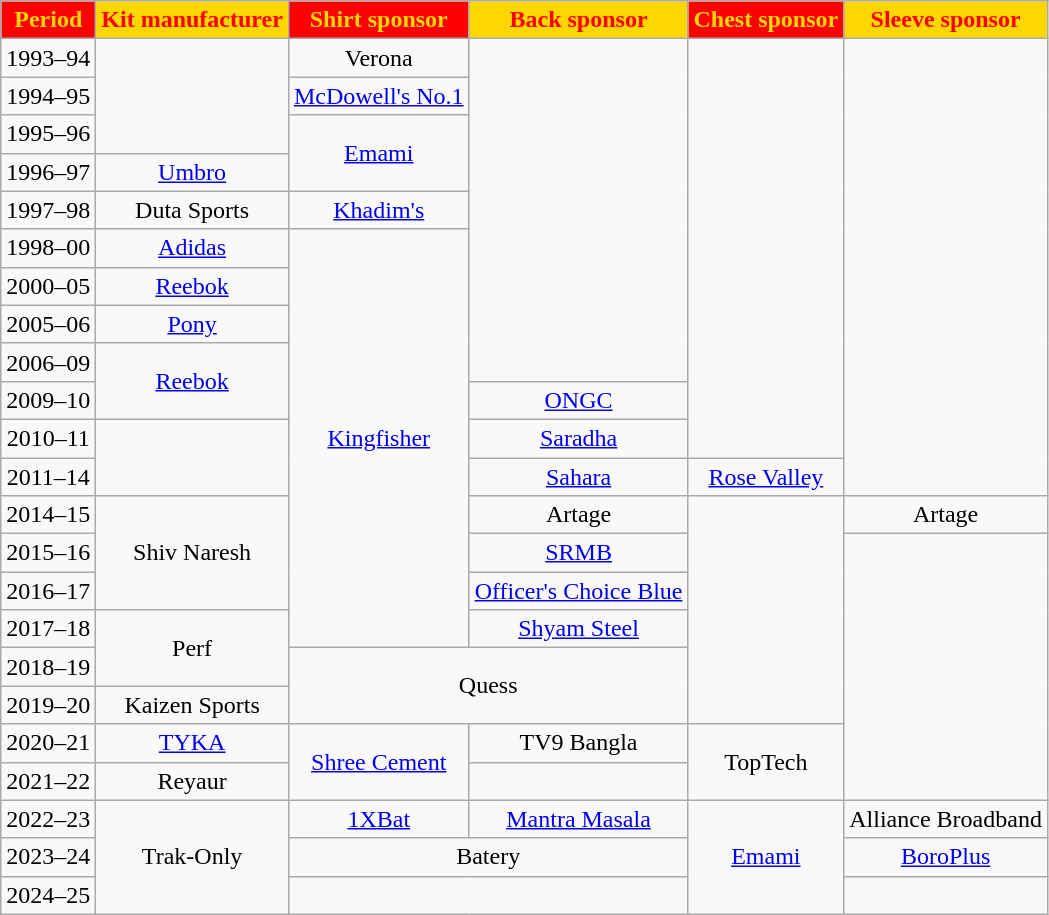<table class="wikitable" style="text-align:center;margin-left:1em;float:center">
<tr>
<th colspan="1" style="background:Red; color:Gold; text-align:center;">Period</th>
<th colspan="1" style="background:Gold; color:Red; text-align:center;">Kit manufacturer</th>
<th colspan="1" style="background:Red; color:Gold; text-align:center;">Shirt sponsor</th>
<th colspan="1" style="background:Gold; color:Red; text-align:center;">Back sponsor</th>
<th colspan="1" style="background:Red; color:Gold; text-align:center;">Chest sponsor</th>
<th colspan="1" style="background:Gold; color:Red; text-align:center;">Sleeve sponsor</th>
</tr>
<tr>
<td>1993–94</td>
<td rowspan="3"></td>
<td>Verona</td>
<td rowspan="9"></td>
<td rowspan="11"></td>
<td rowspan="12"></td>
</tr>
<tr>
<td>1994–95</td>
<td><a href='#'>McDowell's No.1</a></td>
</tr>
<tr>
<td>1995–96</td>
<td rowspan="2"><a href='#'>Emami</a></td>
</tr>
<tr>
<td>1996–97</td>
<td><a href='#'>Umbro</a></td>
</tr>
<tr>
<td>1997–98</td>
<td>Duta Sports</td>
<td><a href='#'>Khadim's</a></td>
</tr>
<tr>
<td>1998–00</td>
<td><a href='#'>Adidas</a></td>
<td rowspan="11"><a href='#'>Kingfisher</a></td>
</tr>
<tr>
<td>2000–05</td>
<td><a href='#'>Reebok</a></td>
</tr>
<tr>
<td>2005–06</td>
<td><a href='#'>Pony</a></td>
</tr>
<tr>
<td>2006–09</td>
<td rowspan="2"><a href='#'>Reebok</a></td>
</tr>
<tr>
<td>2009–10</td>
<td><a href='#'>ONGC</a></td>
</tr>
<tr>
<td>2010–11</td>
<td rowspan="2"></td>
<td><a href='#'>Saradha</a></td>
</tr>
<tr>
<td>2011–14</td>
<td><a href='#'>Sahara</a></td>
<td><a href='#'>Rose Valley</a></td>
</tr>
<tr>
<td>2014–15</td>
<td rowspan="3">Shiv Naresh</td>
<td>Artage</td>
<td rowspan="6"></td>
<td>Artage</td>
</tr>
<tr>
<td>2015–16</td>
<td><a href='#'>SRMB</a></td>
<td rowspan="7"></td>
</tr>
<tr>
<td>2016–17</td>
<td><a href='#'>Officer's Choice Blue</a></td>
</tr>
<tr>
<td>2017–18</td>
<td rowspan="2">Perf</td>
<td><a href='#'>Shyam Steel</a></td>
</tr>
<tr>
<td>2018–19</td>
<td rowspan="2" colspan="2">Quess</td>
</tr>
<tr>
<td>2019–20</td>
<td>Kaizen Sports</td>
</tr>
<tr>
<td>2020–21</td>
<td><a href='#'>TYKA</a></td>
<td rowspan="2"><a href='#'>Shree Cement</a></td>
<td>TV9 Bangla</td>
<td rowspan="2">TopTech</td>
</tr>
<tr>
<td>2021–22</td>
<td>Reyaur</td>
</tr>
<tr>
<td>2022–23</td>
<td rowspan="3">Trak-Only</td>
<td><a href='#'>1XBat</a></td>
<td><a href='#'>Mantra Masala</a></td>
<td rowspan="3"><a href='#'>Emami</a></td>
<td>Alliance Broadband</td>
</tr>
<tr>
<td>2023–24</td>
<td colspan="2">Batery</td>
<td><a href='#'>BoroPlus</a></td>
</tr>
<tr>
<td>2024–25</td>
</tr>
</table>
